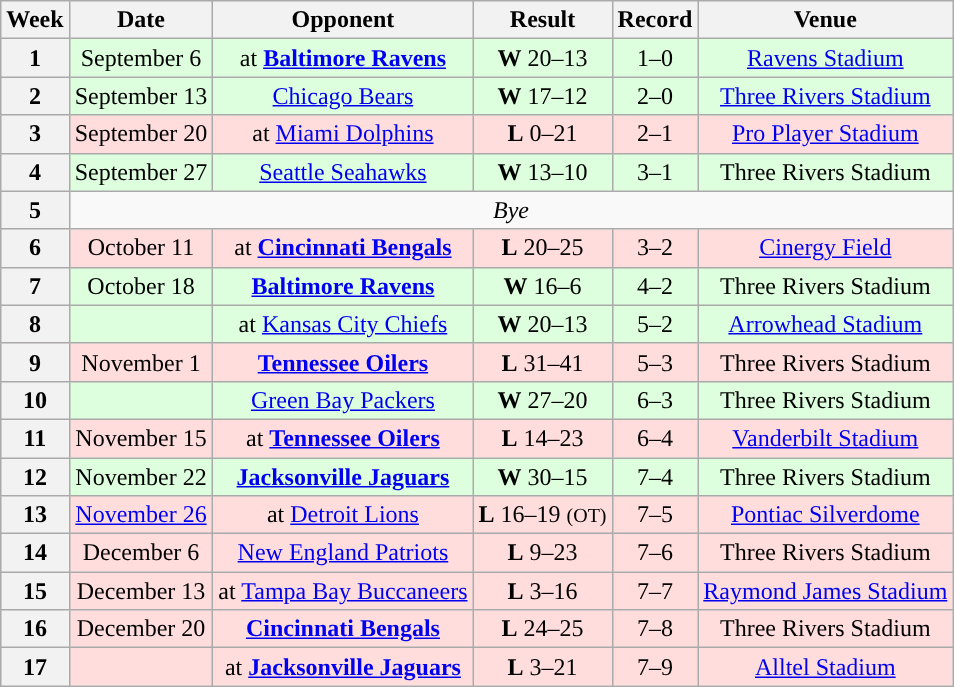<table class="wikitable" style="text-align:center">
<tr>
<th>Week</th>
<th>Date</th>
<th>Opponent</th>
<th>Result</th>
<th>Record</th>
<th>Venue</th>
</tr>
<tr style="background:#dfd">
<th>1</th>
<td>September 6</td>
<td>at <strong><a href='#'>Baltimore Ravens</a></strong></td>
<td><strong>W</strong> 20–13</td>
<td>1–0</td>
<td><a href='#'>Ravens Stadium</a></td>
</tr>
<tr style="background:#dfd">
<th>2</th>
<td>September 13</td>
<td><a href='#'>Chicago Bears</a></td>
<td><strong>W</strong> 17–12</td>
<td>2–0</td>
<td><a href='#'>Three Rivers Stadium</a></td>
</tr>
<tr style="background:#fdd">
<th>3</th>
<td>September 20</td>
<td>at <a href='#'>Miami Dolphins</a></td>
<td><strong>L</strong> 0–21</td>
<td>2–1</td>
<td><a href='#'>Pro Player Stadium</a></td>
</tr>
<tr style="background:#dfd">
<th>4</th>
<td>September 27</td>
<td><a href='#'>Seattle Seahawks</a></td>
<td><strong>W</strong> 13–10</td>
<td>3–1</td>
<td>Three Rivers Stadium</td>
</tr>
<tr>
<th>5</th>
<td colspan=6 align="center"><em>Bye</em></td>
</tr>
<tr style="background:#fdd">
<th>6</th>
<td>October 11</td>
<td>at <strong><a href='#'>Cincinnati Bengals</a></strong></td>
<td><strong>L</strong> 20–25</td>
<td>3–2</td>
<td><a href='#'>Cinergy Field</a></td>
</tr>
<tr style="background:#dfd">
<th>7</th>
<td>October 18</td>
<td><strong><a href='#'>Baltimore Ravens</a></strong></td>
<td><strong>W</strong> 16–6</td>
<td>4–2</td>
<td>Three Rivers Stadium</td>
</tr>
<tr style="background:#dfd">
<th>8</th>
<td></td>
<td>at <a href='#'>Kansas City Chiefs</a></td>
<td><strong>W</strong> 20–13</td>
<td>5–2</td>
<td><a href='#'>Arrowhead Stadium</a></td>
</tr>
<tr style="background:#fdd">
<th>9</th>
<td>November 1</td>
<td><strong><a href='#'>Tennessee Oilers</a></strong></td>
<td><strong>L</strong> 31–41</td>
<td>5–3</td>
<td>Three Rivers Stadium</td>
</tr>
<tr style="background:#dfd">
<th>10</th>
<td></td>
<td><a href='#'>Green Bay Packers</a></td>
<td><strong>W</strong> 27–20</td>
<td>6–3</td>
<td>Three Rivers Stadium</td>
</tr>
<tr style="background:#fdd">
<th>11</th>
<td>November 15</td>
<td>at <strong><a href='#'>Tennessee Oilers</a></strong></td>
<td><strong>L</strong> 14–23</td>
<td>6–4</td>
<td><a href='#'>Vanderbilt Stadium</a></td>
</tr>
<tr style="background:#dfd">
<th>12</th>
<td>November 22</td>
<td><strong><a href='#'>Jacksonville Jaguars</a></strong></td>
<td><strong>W</strong> 30–15</td>
<td>7–4</td>
<td>Three Rivers Stadium</td>
</tr>
<tr style="background:#fdd">
<th>13</th>
<td><a href='#'>November 26</a></td>
<td>at <a href='#'>Detroit Lions</a></td>
<td><strong>L</strong> 16–19 <small>(OT)</small></td>
<td>7–5</td>
<td><a href='#'>Pontiac Silverdome</a></td>
</tr>
<tr style="background:#fdd">
<th>14</th>
<td>December 6</td>
<td><a href='#'>New England Patriots</a></td>
<td><strong>L</strong> 9–23</td>
<td>7–6</td>
<td>Three Rivers Stadium</td>
</tr>
<tr style="background:#fdd">
<th>15</th>
<td>December 13</td>
<td>at <a href='#'>Tampa Bay Buccaneers</a></td>
<td><strong>L</strong> 3–16</td>
<td>7–7</td>
<td><a href='#'>Raymond James Stadium</a></td>
</tr>
<tr style="background:#fdd">
<th>16</th>
<td>December 20</td>
<td><strong><a href='#'>Cincinnati Bengals</a></strong></td>
<td><strong>L</strong> 24–25</td>
<td>7–8</td>
<td>Three Rivers Stadium</td>
</tr>
<tr style="background:#fdd">
<th>17</th>
<td></td>
<td>at <strong><a href='#'>Jacksonville Jaguars</a></strong></td>
<td><strong>L</strong> 3–21</td>
<td>7–9</td>
<td><a href='#'>Alltel Stadium</a></td>
</tr>
</table>
